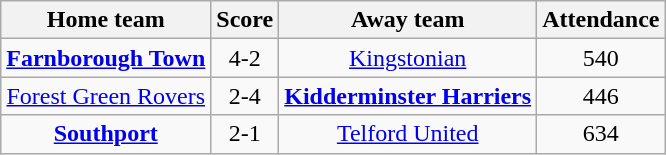<table class="wikitable" style="text-align: center">
<tr>
<th>Home team</th>
<th>Score</th>
<th>Away team</th>
<th>Attendance</th>
</tr>
<tr>
<td><strong><a href='#'>Farnborough Town</a></strong></td>
<td>4-2</td>
<td><a href='#'>Kingstonian</a></td>
<td>540</td>
</tr>
<tr>
<td><a href='#'>Forest Green Rovers</a></td>
<td>2-4</td>
<td><strong><a href='#'>Kidderminster Harriers</a></strong></td>
<td>446</td>
</tr>
<tr>
<td><strong><a href='#'>Southport</a></strong></td>
<td>2-1</td>
<td><a href='#'>Telford United</a></td>
<td>634</td>
</tr>
</table>
